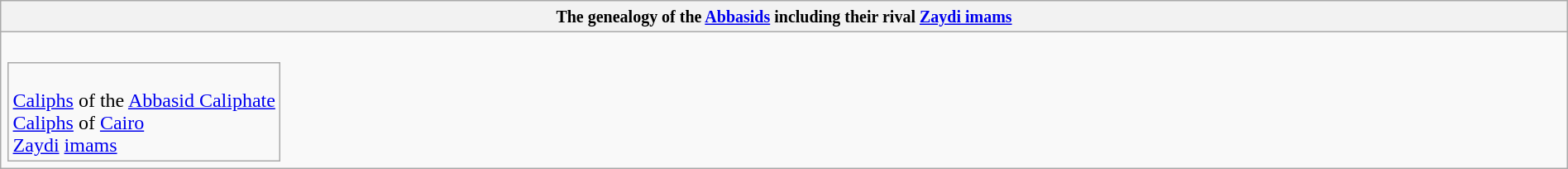<table class="wikitable collapsible collapsed" border="1" style="width:100%; text-align:center;">
<tr>
<th><small>The genealogy of the <a href='#'>Abbasids</a> including their rival <a href='#'>Zaydi imams</a> </small></th>
</tr>
<tr>
<td><br><table - style="vertical-align:top">
<tr>
<td colspan=100% style="text-align:left"><br> <a href='#'>Caliphs</a> of the <a href='#'>Abbasid Caliphate</a><br>
 <a href='#'>Caliphs</a> of <a href='#'>Cairo</a><br>
 <a href='#'>Zaydi</a> <a href='#'>imams</a></td>
</tr>
</table>





































































</td>
</tr>
</table>
